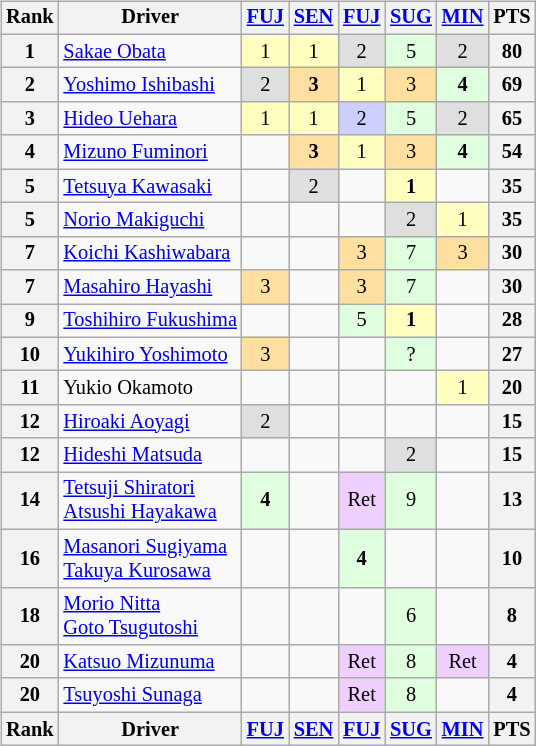<table>
<tr>
<td><br><table class="wikitable" style="font-size:85%; text-align:center">
<tr>
<th>Rank</th>
<th>Driver</th>
<th><a href='#'>FUJ</a><br></th>
<th><a href='#'>SEN</a><br></th>
<th><a href='#'>FUJ</a><br></th>
<th><a href='#'>SUG</a><br></th>
<th><a href='#'>MIN</a><br></th>
<th>PTS</th>
</tr>
<tr>
<th>1</th>
<td align="left"> <a href='#'>Sakae Obata</a></td>
<td style="background:#FFFFBF;">1</td>
<td style="background:#FFFFBF;">1</td>
<td style="background:#DFDFDF;">2</td>
<td style="background:#DFFFDF;">5</td>
<td style="background:#DFDFDF;">2</td>
<th>80</th>
</tr>
<tr>
<th>2</th>
<td align="left"> <a href='#'>Yoshimo Ishibashi</a></td>
<td style="background:#DFDFDF;">2</td>
<td style="background:#FFDF9F;"><strong>3</strong></td>
<td style="background:#FFFFBF;">1</td>
<td style="background:#FFDF9F;">3</td>
<td style="background:#DFFFDF;"><strong>4</strong></td>
<th>69</th>
</tr>
<tr>
<th>3</th>
<td align="left"> <a href='#'>Hideo Uehara</a></td>
<td style="background:#FFFFBF;">1</td>
<td style="background:#FFFFBF;">1</td>
<td style="background:#CFCFFF;">2</td>
<td style="background:#DFFFDF;">5</td>
<td style="background:#DFDFDF;">2</td>
<th>65</th>
</tr>
<tr>
<th>4</th>
<td align="left"> <a href='#'>Mizuno Fuminori</a></td>
<td></td>
<td style="background:#FFDF9F;"><strong>3</strong></td>
<td style="background:#FFFFBF;">1</td>
<td style="background:#FFDF9F;">3</td>
<td style="background:#DFFFDF;"><strong>4</strong></td>
<th>54</th>
</tr>
<tr>
<th>5</th>
<td align="left"> <a href='#'>Tetsuya Kawasaki</a></td>
<td></td>
<td style="background:#DFDFDF;">2</td>
<td></td>
<td style="background:#FFFFBF;"><strong>1</strong></td>
<td></td>
<th>35</th>
</tr>
<tr>
<th>5</th>
<td align="left"> <a href='#'>Norio Makiguchi</a></td>
<td></td>
<td></td>
<td></td>
<td style="background:#DFDFDF;">2</td>
<td style="background:#FFFFBF;">1</td>
<th>35</th>
</tr>
<tr>
<th>7</th>
<td align="left"> <a href='#'>Koichi Kashiwabara</a></td>
<td></td>
<td></td>
<td style="background:#FFDF9F;">3</td>
<td style="background:#DFFFDF;">7</td>
<td style="background:#FFDF9F;">3</td>
<th>30</th>
</tr>
<tr>
<th>7</th>
<td align="left"> <a href='#'>Masahiro Hayashi</a></td>
<td style="background:#FFDF9F;">3</td>
<td></td>
<td style="background:#FFDF9F;">3</td>
<td style="background:#DFFFDF;">7</td>
<td></td>
<th>30</th>
</tr>
<tr>
<th>9</th>
<td align="left"> <a href='#'>Toshihiro Fukushima</a></td>
<td></td>
<td></td>
<td style="background:#DFFFDF;">5</td>
<td style="background:#FFFFBF;"><strong>1</strong></td>
<td></td>
<th>28</th>
</tr>
<tr>
<th>10</th>
<td align="left"> <a href='#'>Yukihiro Yoshimoto</a></td>
<td style="background:#FFDF9F;">3</td>
<td></td>
<td></td>
<td style="background:#DFFFDF;">?</td>
<td></td>
<th>27</th>
</tr>
<tr>
<th>11</th>
<td align="left"> Yukio Okamoto</td>
<td></td>
<td></td>
<td></td>
<td></td>
<td style="background:#FFFFBF;">1</td>
<th>20</th>
</tr>
<tr>
<th>12</th>
<td align="left"> <a href='#'>Hiroaki Aoyagi</a></td>
<td style="background:#DFDFDF;">2</td>
<td></td>
<td></td>
<td></td>
<td></td>
<th>15</th>
</tr>
<tr>
<th>12</th>
<td align="left"> <a href='#'>Hideshi Matsuda</a></td>
<td></td>
<td></td>
<td></td>
<td style="background:#DFDFDF;">2</td>
<td></td>
<th>15</th>
</tr>
<tr>
<th>14</th>
<td align="left"> <a href='#'>Tetsuji Shiratori</a> <br> <a href='#'>Atsushi Hayakawa</a></td>
<td style="background:#DFFFDF;"><strong>4</strong></td>
<td></td>
<td style="background:#EFCFFF;">Ret</td>
<td style="background:#DFFFDF;">9</td>
<td></td>
<th>13</th>
</tr>
<tr>
<th>16</th>
<td align="left"> <a href='#'>Masanori Sugiyama</a> <br> <a href='#'>Takuya Kurosawa</a></td>
<td></td>
<td></td>
<td style="background:#DFFFDF;"><strong>4</strong></td>
<td></td>
<td></td>
<th>10</th>
</tr>
<tr>
<th>18</th>
<td align="left"> <a href='#'>Morio Nitta</a> <br> <a href='#'>Goto Tsugutoshi</a></td>
<td></td>
<td></td>
<td></td>
<td style="background:#DFFFDF;">6</td>
<td></td>
<th>8</th>
</tr>
<tr>
<th>20</th>
<td align="left"> <a href='#'>Katsuo Mizunuma</a></td>
<td></td>
<td></td>
<td style="background:#EFCFFF;">Ret</td>
<td style="background:#DFFFDF;">8</td>
<td style="background:#EFCFFF;">Ret</td>
<th>4</th>
</tr>
<tr>
<th>20</th>
<td align="left"> <a href='#'>Tsuyoshi Sunaga</a></td>
<td></td>
<td></td>
<td style="background:#EFCFFF;">Ret</td>
<td style="background:#DFFFDF;">8</td>
<td></td>
<th>4</th>
</tr>
<tr>
<th>Rank</th>
<th>Driver</th>
<th><a href='#'>FUJ</a><br></th>
<th><a href='#'>SEN</a><br></th>
<th><a href='#'>FUJ</a><br></th>
<th><a href='#'>SUG</a><br></th>
<th><a href='#'>MIN</a><br></th>
<th>PTS</th>
</tr>
</table>
</td>
<td valign="top"><br></td>
</tr>
</table>
